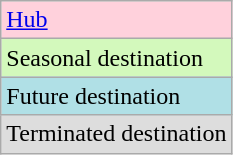<table class="wikitable">
<tr style="background:#FFD1DC">
<td><a href='#'>Hub</a></td>
</tr>
<tr style="background:#D3F9BC">
<td>Seasonal destination</td>
</tr>
<tr style="background:#B0E0E6">
<td>Future destination</td>
</tr>
<tr style="background:#DDDDDD">
<td>Terminated destination</td>
</tr>
</table>
